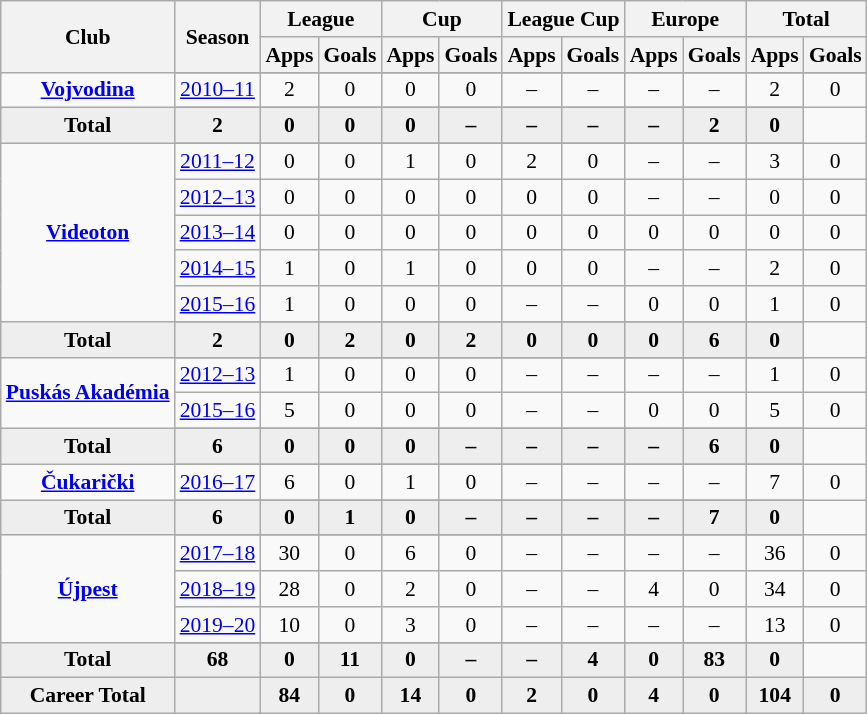<table class="wikitable" style="font-size:90%; text-align: center;">
<tr>
<th rowspan="2">Club</th>
<th rowspan="2">Season</th>
<th colspan="2">League</th>
<th colspan="2">Cup</th>
<th colspan="2">League Cup</th>
<th colspan="2">Europe</th>
<th colspan="2">Total</th>
</tr>
<tr>
<th>Apps</th>
<th>Goals</th>
<th>Apps</th>
<th>Goals</th>
<th>Apps</th>
<th>Goals</th>
<th>Apps</th>
<th>Goals</th>
<th>Apps</th>
<th>Goals</th>
</tr>
<tr ||-||-||-|->
<td rowspan="3" valign="center"><strong><a href='#'>Vojvodina</a></strong></td>
</tr>
<tr>
<td><a href='#'>2010–11</a></td>
<td>2</td>
<td>0</td>
<td>0</td>
<td>0</td>
<td>–</td>
<td>–</td>
<td>–</td>
<td>–</td>
<td>2</td>
<td>0</td>
</tr>
<tr>
</tr>
<tr style="font-weight:bold; background-color:#eeeeee;">
<td>Total</td>
<td>2</td>
<td>0</td>
<td>0</td>
<td>0</td>
<td>–</td>
<td>–</td>
<td>–</td>
<td>–</td>
<td>2</td>
<td>0</td>
</tr>
<tr>
<td rowspan="7" valign="center"><strong><a href='#'>Videoton</a></strong></td>
</tr>
<tr>
<td><a href='#'>2011–12</a></td>
<td>0</td>
<td>0</td>
<td>1</td>
<td>0</td>
<td>2</td>
<td>0</td>
<td>–</td>
<td>–</td>
<td>3</td>
<td>0</td>
</tr>
<tr>
<td><a href='#'>2012–13</a></td>
<td>0</td>
<td>0</td>
<td>0</td>
<td>0</td>
<td>0</td>
<td>0</td>
<td>–</td>
<td>–</td>
<td>0</td>
<td>0</td>
</tr>
<tr>
<td><a href='#'>2013–14</a></td>
<td>0</td>
<td>0</td>
<td>0</td>
<td>0</td>
<td>0</td>
<td>0</td>
<td>0</td>
<td>0</td>
<td>0</td>
<td>0</td>
</tr>
<tr>
<td><a href='#'>2014–15</a></td>
<td>1</td>
<td>0</td>
<td>1</td>
<td>0</td>
<td>0</td>
<td>0</td>
<td>–</td>
<td>–</td>
<td>2</td>
<td>0</td>
</tr>
<tr>
<td><a href='#'>2015–16</a></td>
<td>1</td>
<td>0</td>
<td>0</td>
<td>0</td>
<td>–</td>
<td>–</td>
<td>0</td>
<td>0</td>
<td>1</td>
<td>0</td>
</tr>
<tr>
</tr>
<tr style="font-weight:bold; background-color:#eeeeee;">
<td>Total</td>
<td>2</td>
<td>0</td>
<td>2</td>
<td>0</td>
<td>2</td>
<td>0</td>
<td>0</td>
<td>0</td>
<td>6</td>
<td>0</td>
</tr>
<tr>
<td rowspan="4" valign="center"><strong><a href='#'>Puskás Akadémia</a></strong></td>
</tr>
<tr>
<td><a href='#'>2012–13</a></td>
<td>1</td>
<td>0</td>
<td>0</td>
<td>0</td>
<td>–</td>
<td>–</td>
<td>–</td>
<td>–</td>
<td>1</td>
<td>0</td>
</tr>
<tr>
<td><a href='#'>2015–16</a></td>
<td>5</td>
<td>0</td>
<td>0</td>
<td>0</td>
<td>–</td>
<td>–</td>
<td>0</td>
<td>0</td>
<td>5</td>
<td>0</td>
</tr>
<tr>
</tr>
<tr style="font-weight:bold; background-color:#eeeeee;">
<td>Total</td>
<td>6</td>
<td>0</td>
<td>0</td>
<td>0</td>
<td>–</td>
<td>–</td>
<td>–</td>
<td>–</td>
<td>6</td>
<td>0</td>
</tr>
<tr>
<td rowspan="3" valign="center"><strong><a href='#'>Čukarički</a></strong></td>
</tr>
<tr>
<td><a href='#'>2016–17</a></td>
<td>6</td>
<td>0</td>
<td>1</td>
<td>0</td>
<td>–</td>
<td>–</td>
<td>–</td>
<td>–</td>
<td>7</td>
<td>0</td>
</tr>
<tr>
</tr>
<tr style="font-weight:bold; background-color:#eeeeee;">
<td>Total</td>
<td>6</td>
<td>0</td>
<td>1</td>
<td>0</td>
<td>–</td>
<td>–</td>
<td>–</td>
<td>–</td>
<td>7</td>
<td>0</td>
</tr>
<tr>
<td rowspan="5" valign="center"><strong><a href='#'>Újpest</a></strong></td>
</tr>
<tr>
<td><a href='#'>2017–18</a></td>
<td>30</td>
<td>0</td>
<td>6</td>
<td>0</td>
<td>–</td>
<td>–</td>
<td>–</td>
<td>–</td>
<td>36</td>
<td>0</td>
</tr>
<tr>
<td><a href='#'>2018–19</a></td>
<td>28</td>
<td>0</td>
<td>2</td>
<td>0</td>
<td>–</td>
<td>–</td>
<td>4</td>
<td>0</td>
<td>34</td>
<td>0</td>
</tr>
<tr>
<td><a href='#'>2019–20</a></td>
<td>10</td>
<td>0</td>
<td>3</td>
<td>0</td>
<td>–</td>
<td>–</td>
<td>–</td>
<td>–</td>
<td>13</td>
<td>0</td>
</tr>
<tr>
</tr>
<tr style="font-weight:bold; background-color:#eeeeee;">
<td>Total</td>
<td>68</td>
<td>0</td>
<td>11</td>
<td>0</td>
<td>–</td>
<td>–</td>
<td>4</td>
<td>0</td>
<td>83</td>
<td>0</td>
</tr>
<tr style="font-weight:bold; background-color:#eeeeee;">
<td rowspan="1" valign="top"><strong>Career Total</strong></td>
<td></td>
<td><strong>84</strong></td>
<td><strong>0</strong></td>
<td><strong>14</strong></td>
<td><strong>0</strong></td>
<td><strong>2</strong></td>
<td><strong>0</strong></td>
<td><strong>4</strong></td>
<td><strong>0</strong></td>
<td><strong>104</strong></td>
<td><strong>0</strong></td>
</tr>
</table>
